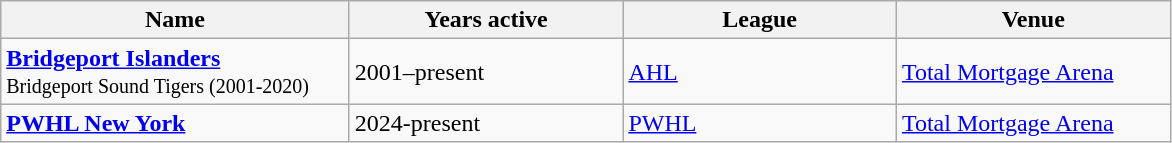<table class="wikitable">
<tr>
<th style="width:225px;"><strong>Name</strong></th>
<th style="width:175px;"><strong>Years active</strong></th>
<th style="width:175px;"><strong>League</strong></th>
<th style="width:175px;"><strong>Venue</strong></th>
</tr>
<tr>
<td><strong><a href='#'>Bridgeport Islanders</a></strong><br><small>Bridgeport Sound Tigers (2001-2020)</small></td>
<td>2001–present</td>
<td><a href='#'>AHL</a></td>
<td><a href='#'>Total Mortgage Arena</a></td>
</tr>
<tr>
<td><strong><a href='#'>PWHL New York</a></strong></td>
<td>2024-present</td>
<td><a href='#'>PWHL</a></td>
<td><a href='#'>Total Mortgage Arena</a></td>
</tr>
</table>
